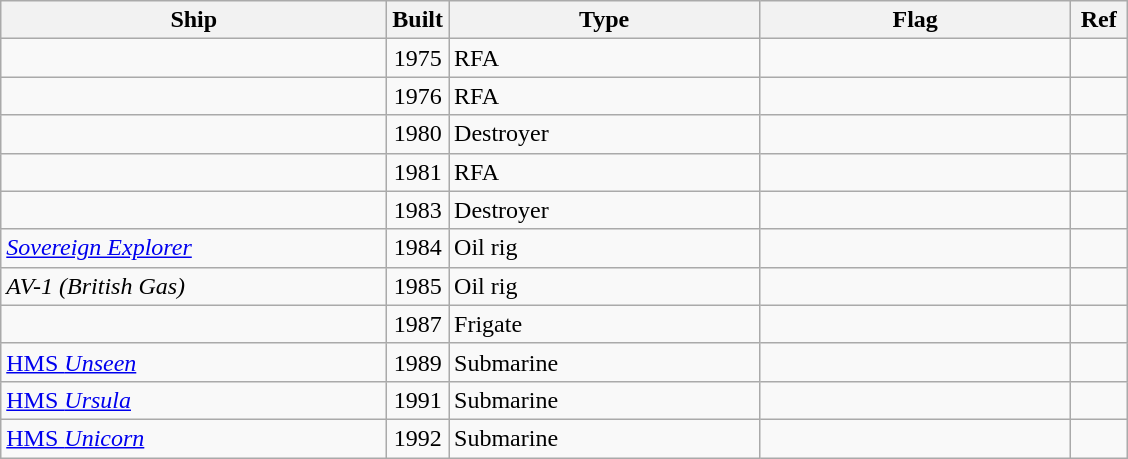<table class="wikitable sortable">
<tr>
<th width="250" scope="col">Ship</th>
<th width="30" scope="col">Built</th>
<th width="200" scope="col">Type</th>
<th width="200" scope="col">Flag</th>
<th width="30" scope="col" class="unsortable">Ref</th>
</tr>
<tr>
<td></td>
<td align="center">1975</td>
<td align="left">RFA</td>
<td></td>
<td></td>
</tr>
<tr>
<td></td>
<td align="center">1976</td>
<td align="left">RFA</td>
<td></td>
<td></td>
</tr>
<tr>
<td></td>
<td align="center">1980</td>
<td align="left">Destroyer</td>
<td></td>
<td></td>
</tr>
<tr>
<td></td>
<td align="center">1981</td>
<td align="left">RFA</td>
<td></td>
<td></td>
</tr>
<tr>
<td></td>
<td align="center">1983</td>
<td align="left">Destroyer</td>
<td></td>
<td></td>
</tr>
<tr>
<td><a href='#'><em>Sovereign Explorer</em></a></td>
<td align="center">1984</td>
<td align="left">Oil rig</td>
<td></td>
<td></td>
</tr>
<tr>
<td><em>AV-1 (British Gas)</em></td>
<td align="center">1985</td>
<td align="left">Oil rig</td>
<td></td>
<td></td>
</tr>
<tr>
<td></td>
<td align="center">1987</td>
<td align="left">Frigate</td>
<td></td>
<td></td>
</tr>
<tr>
<td><a href='#'>HMS <em>Unseen</em></a></td>
<td align="center">1989</td>
<td align="left">Submarine</td>
<td></td>
<td></td>
</tr>
<tr>
<td><a href='#'>HMS <em>Ursula</em></a></td>
<td align="center">1991</td>
<td align="left">Submarine</td>
<td></td>
<td></td>
</tr>
<tr>
<td><a href='#'>HMS <em>Unicorn</em></a></td>
<td align="center">1992</td>
<td align="left">Submarine</td>
<td></td>
<td></td>
</tr>
</table>
